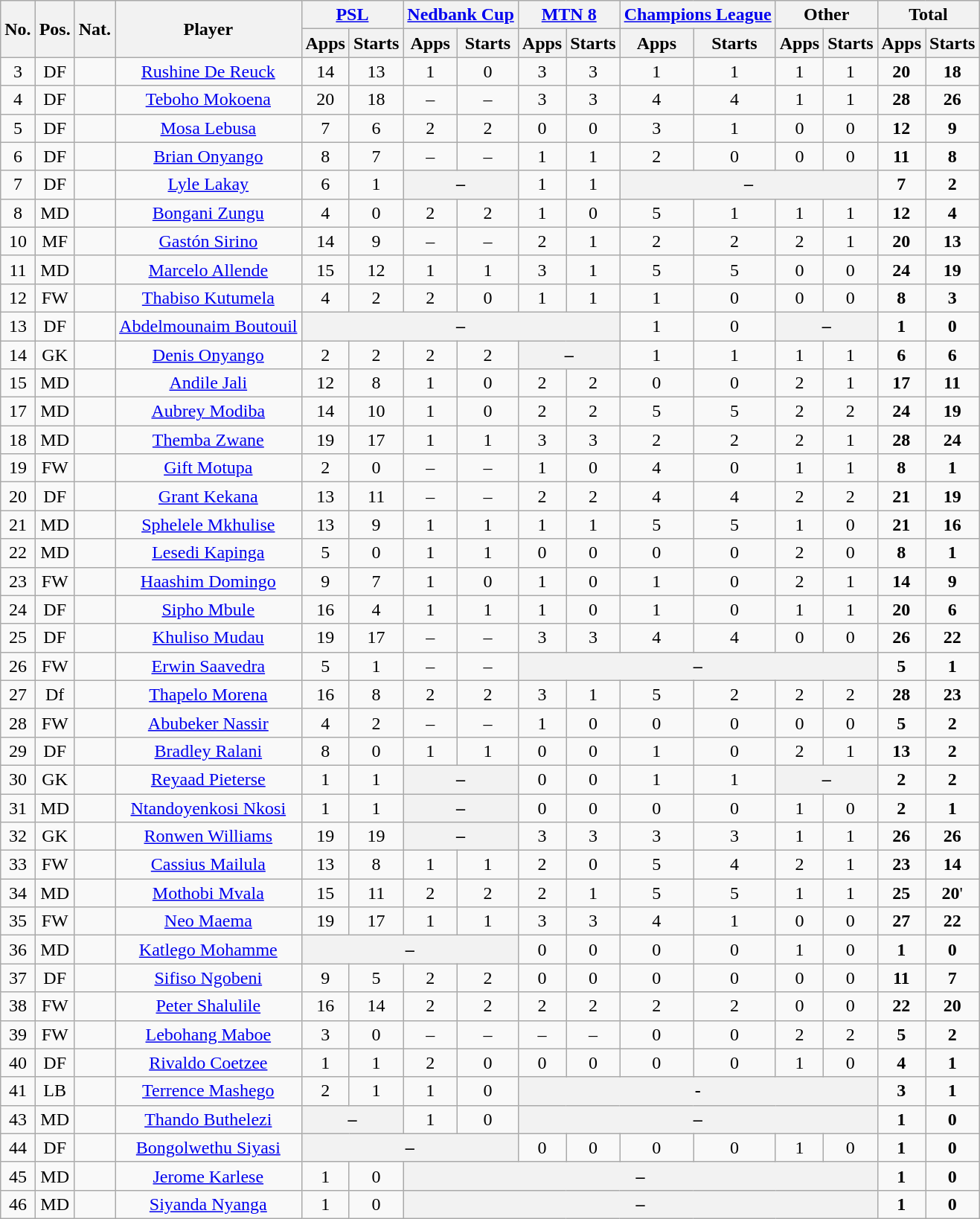<table class="wikitable sortable" style="text-align:center">
<tr>
<th rowspan="2">No.</th>
<th rowspan="2">Pos.</th>
<th rowspan="2">Nat.</th>
<th rowspan="2">Player</th>
<th colspan="2"><a href='#'>PSL</a></th>
<th colspan="2"><a href='#'>Nedbank Cup</a></th>
<th colspan="2"><a href='#'>MTN 8</a></th>
<th colspan="2"><a href='#'>Champions League</a></th>
<th colspan="2">Other</th>
<th colspan="2">Total</th>
</tr>
<tr>
<th>Apps</th>
<th>Starts</th>
<th>Apps</th>
<th>Starts</th>
<th>Apps</th>
<th>Starts</th>
<th>Apps</th>
<th>Starts</th>
<th>Apps</th>
<th>Starts</th>
<th>Apps</th>
<th>Starts</th>
</tr>
<tr>
<td>3</td>
<td>DF</td>
<td></td>
<td><a href='#'>Rushine De Reuck</a></td>
<td>14</td>
<td>13</td>
<td>1</td>
<td>0</td>
<td>3</td>
<td>3</td>
<td>1</td>
<td>1</td>
<td>1</td>
<td>1</td>
<td><strong>20</strong></td>
<td><strong>18</strong></td>
</tr>
<tr>
<td>4</td>
<td>DF</td>
<td></td>
<td><a href='#'>Teboho Mokoena</a></td>
<td>20</td>
<td>18</td>
<td>–</td>
<td>–</td>
<td>3</td>
<td>3</td>
<td>4</td>
<td>4</td>
<td>1</td>
<td>1</td>
<td><strong>28</strong></td>
<td><strong>26</strong></td>
</tr>
<tr>
<td>5</td>
<td>DF</td>
<td></td>
<td><a href='#'>Mosa Lebusa</a></td>
<td>7</td>
<td>6</td>
<td>2</td>
<td>2</td>
<td>0</td>
<td>0</td>
<td>3</td>
<td>1</td>
<td>0</td>
<td>0</td>
<td><strong>12</strong></td>
<td><strong>9</strong></td>
</tr>
<tr>
<td>6</td>
<td>DF</td>
<td></td>
<td><a href='#'>Brian Onyango</a></td>
<td>8</td>
<td>7</td>
<td>–</td>
<td>–</td>
<td>1</td>
<td>1</td>
<td>2</td>
<td>0</td>
<td>0</td>
<td>0</td>
<td><strong>11</strong></td>
<td><strong>8</strong></td>
</tr>
<tr>
<td>7</td>
<td>DF</td>
<td></td>
<td><a href='#'>Lyle Lakay</a></td>
<td>6</td>
<td>1</td>
<th colspan ="2">–</th>
<td>1</td>
<td>1</td>
<th colspan ="4">–</th>
<td><strong>7</strong></td>
<td><strong>2</strong></td>
</tr>
<tr>
<td>8</td>
<td>MD</td>
<td></td>
<td><a href='#'>Bongani Zungu</a></td>
<td>4</td>
<td>0</td>
<td>2</td>
<td>2</td>
<td>1</td>
<td>0</td>
<td>5</td>
<td>1</td>
<td>1</td>
<td>1</td>
<td><strong>12</strong></td>
<td><strong>4</strong></td>
</tr>
<tr>
<td>10</td>
<td>MF</td>
<td></td>
<td><a href='#'>Gastón Sirino</a></td>
<td>14</td>
<td>9</td>
<td>–</td>
<td>–</td>
<td>2</td>
<td>1</td>
<td>2</td>
<td>2</td>
<td>2</td>
<td>1</td>
<td><strong>20</strong></td>
<td><strong>13</strong></td>
</tr>
<tr>
<td>11</td>
<td>MD</td>
<td></td>
<td><a href='#'>Marcelo Allende</a></td>
<td>15</td>
<td>12</td>
<td>1</td>
<td>1</td>
<td>3</td>
<td>1</td>
<td>5</td>
<td>5</td>
<td>0</td>
<td>0</td>
<td><strong>24</strong></td>
<td><strong>19</strong></td>
</tr>
<tr>
<td>12</td>
<td>FW</td>
<td></td>
<td><a href='#'>Thabiso Kutumela</a></td>
<td>4</td>
<td>2</td>
<td>2</td>
<td>0</td>
<td>1</td>
<td>1</td>
<td>1</td>
<td>0</td>
<td>0</td>
<td>0</td>
<td><strong>8</strong></td>
<td><strong>3</strong></td>
</tr>
<tr>
<td>13</td>
<td>DF</td>
<td></td>
<td><a href='#'>Abdelmounaim Boutouil</a></td>
<th colspan ="6">–</th>
<td>1</td>
<td>0</td>
<th colspan ="2">–</th>
<td><strong>1</strong></td>
<td><strong>0</strong></td>
</tr>
<tr>
<td>14</td>
<td>GK</td>
<td></td>
<td><a href='#'>Denis Onyango</a></td>
<td>2</td>
<td>2</td>
<td>2</td>
<td>2</td>
<th colspan ="2">–</th>
<td>1</td>
<td>1</td>
<td>1</td>
<td>1</td>
<td><strong>6</strong></td>
<td><strong>6</strong></td>
</tr>
<tr>
<td>15</td>
<td>MD</td>
<td></td>
<td><a href='#'>Andile Jali</a></td>
<td>12</td>
<td>8</td>
<td>1</td>
<td>0</td>
<td>2</td>
<td>2</td>
<td>0</td>
<td>0</td>
<td>2</td>
<td>1</td>
<td><strong>17</strong></td>
<td><strong>11</strong></td>
</tr>
<tr>
<td>17</td>
<td>MD</td>
<td></td>
<td><a href='#'>Aubrey Modiba</a></td>
<td>14</td>
<td>10</td>
<td>1</td>
<td>0</td>
<td>2</td>
<td>2</td>
<td>5</td>
<td>5</td>
<td>2</td>
<td>2</td>
<td><strong>24</strong></td>
<td><strong>19</strong></td>
</tr>
<tr>
<td>18</td>
<td>MD</td>
<td></td>
<td><a href='#'>Themba Zwane</a></td>
<td>19</td>
<td>17</td>
<td>1</td>
<td>1</td>
<td>3</td>
<td>3</td>
<td>2</td>
<td>2</td>
<td>2</td>
<td>1</td>
<td><strong>28</strong></td>
<td><strong>24</strong></td>
</tr>
<tr>
<td>19</td>
<td>FW</td>
<td></td>
<td><a href='#'>Gift Motupa</a></td>
<td>2</td>
<td>0</td>
<td>–</td>
<td>–</td>
<td>1</td>
<td>0</td>
<td>4</td>
<td>0</td>
<td>1</td>
<td>1</td>
<td><strong>8</strong></td>
<td><strong>1</strong></td>
</tr>
<tr>
<td>20</td>
<td>DF</td>
<td></td>
<td><a href='#'>Grant Kekana</a></td>
<td>13</td>
<td>11</td>
<td>–</td>
<td>–</td>
<td>2</td>
<td>2</td>
<td>4</td>
<td>4</td>
<td>2</td>
<td>2</td>
<td><strong>21</strong></td>
<td><strong>19</strong></td>
</tr>
<tr>
<td>21</td>
<td>MD</td>
<td></td>
<td><a href='#'>Sphelele Mkhulise</a></td>
<td>13</td>
<td>9</td>
<td>1</td>
<td>1</td>
<td>1</td>
<td>1</td>
<td>5</td>
<td>5</td>
<td>1</td>
<td>0</td>
<td><strong>21</strong></td>
<td><strong>16</strong></td>
</tr>
<tr>
<td>22</td>
<td>MD</td>
<td></td>
<td><a href='#'>Lesedi Kapinga</a></td>
<td>5</td>
<td>0</td>
<td>1</td>
<td>1</td>
<td>0</td>
<td>0</td>
<td>0</td>
<td>0</td>
<td>2</td>
<td>0</td>
<td><strong>8</strong></td>
<td><strong>1</strong></td>
</tr>
<tr>
<td>23</td>
<td>FW</td>
<td></td>
<td><a href='#'>Haashim Domingo</a></td>
<td>9</td>
<td>7</td>
<td>1</td>
<td>0</td>
<td>1</td>
<td>0</td>
<td>1</td>
<td>0</td>
<td>2</td>
<td>1</td>
<td><strong>14</strong></td>
<td><strong>9</strong></td>
</tr>
<tr>
<td>24</td>
<td>DF</td>
<td></td>
<td><a href='#'>Sipho Mbule</a></td>
<td>16</td>
<td>4</td>
<td>1</td>
<td>1</td>
<td>1</td>
<td>0</td>
<td>1</td>
<td>0</td>
<td>1</td>
<td>1</td>
<td><strong>20</strong></td>
<td><strong>6</strong></td>
</tr>
<tr>
<td>25</td>
<td>DF</td>
<td></td>
<td><a href='#'>Khuliso Mudau</a></td>
<td>19</td>
<td>17</td>
<td>–</td>
<td>–</td>
<td>3</td>
<td>3</td>
<td>4</td>
<td>4</td>
<td>0</td>
<td>0</td>
<td><strong>26</strong></td>
<td><strong>22</strong></td>
</tr>
<tr>
<td>26</td>
<td>FW</td>
<td></td>
<td><a href='#'>Erwin Saavedra</a></td>
<td>5</td>
<td>1</td>
<td>–</td>
<td>–</td>
<th colspan = "6">–</th>
<td><strong>5</strong></td>
<td><strong>1</strong></td>
</tr>
<tr>
<td>27</td>
<td>Df</td>
<td></td>
<td><a href='#'>Thapelo Morena</a></td>
<td>16</td>
<td>8</td>
<td>2</td>
<td>2</td>
<td>3</td>
<td>1</td>
<td>5</td>
<td>2</td>
<td>2</td>
<td>2</td>
<td><strong>28</strong></td>
<td><strong>23</strong></td>
</tr>
<tr>
<td>28</td>
<td>FW</td>
<td></td>
<td><a href='#'>Abubeker Nassir</a></td>
<td>4</td>
<td>2</td>
<td>–</td>
<td>–</td>
<td>1</td>
<td>0</td>
<td>0</td>
<td>0</td>
<td>0</td>
<td>0</td>
<td><strong>5</strong></td>
<td><strong>2</strong></td>
</tr>
<tr>
<td>29</td>
<td>DF</td>
<td></td>
<td><a href='#'>Bradley Ralani</a></td>
<td>8</td>
<td>0</td>
<td>1</td>
<td>1</td>
<td>0</td>
<td>0</td>
<td>1</td>
<td>0</td>
<td>2</td>
<td>1</td>
<td><strong>13</strong></td>
<td><strong>2</strong></td>
</tr>
<tr>
<td>30</td>
<td>GK</td>
<td></td>
<td><a href='#'>Reyaad Pieterse</a></td>
<td>1</td>
<td>1</td>
<th colspan ="2">–</th>
<td>0</td>
<td>0</td>
<td>1</td>
<td>1</td>
<th colspan ="2">–</th>
<td><strong>2</strong></td>
<td><strong>2</strong></td>
</tr>
<tr>
<td>31</td>
<td>MD</td>
<td></td>
<td><a href='#'>Ntandoyenkosi Nkosi</a></td>
<td>1</td>
<td>1</td>
<th colspan ="2">–</th>
<td>0</td>
<td>0</td>
<td>0</td>
<td>0</td>
<td>1</td>
<td>0</td>
<td><strong>2</strong></td>
<td><strong>1</strong></td>
</tr>
<tr>
<td>32</td>
<td>GK</td>
<td></td>
<td><a href='#'>Ronwen Williams</a></td>
<td>19</td>
<td>19</td>
<th colspan ="2">–</th>
<td>3</td>
<td>3</td>
<td>3</td>
<td>3</td>
<td>1</td>
<td>1</td>
<td><strong>26</strong></td>
<td><strong>26</strong></td>
</tr>
<tr>
<td>33</td>
<td>FW</td>
<td></td>
<td><a href='#'>Cassius Mailula</a></td>
<td>13</td>
<td>8</td>
<td>1</td>
<td>1</td>
<td>2</td>
<td>0</td>
<td>5</td>
<td>4</td>
<td>2</td>
<td>1</td>
<td><strong>23</strong></td>
<td><strong>14</strong></td>
</tr>
<tr>
<td>34</td>
<td>MD</td>
<td></td>
<td><a href='#'>Mothobi Mvala</a></td>
<td>15</td>
<td>11</td>
<td>2</td>
<td>2</td>
<td>2</td>
<td>1</td>
<td>5</td>
<td>5</td>
<td>1</td>
<td>1</td>
<td><strong>25</strong></td>
<td><strong>20</strong>'</td>
</tr>
<tr>
<td>35</td>
<td>FW</td>
<td></td>
<td><a href='#'>Neo Maema</a></td>
<td>19</td>
<td>17</td>
<td>1</td>
<td>1</td>
<td>3</td>
<td>3</td>
<td>4</td>
<td>1</td>
<td>0</td>
<td>0</td>
<td><strong>27</strong></td>
<td><strong>22</strong></td>
</tr>
<tr>
<td>36</td>
<td>MD</td>
<td></td>
<td><a href='#'>Katlego Mohamme</a></td>
<th colspan ="4">–</th>
<td>0</td>
<td>0</td>
<td>0</td>
<td>0</td>
<td>1</td>
<td>0</td>
<td><strong>1</strong></td>
<td><strong>0</strong></td>
</tr>
<tr>
<td>37</td>
<td>DF</td>
<td></td>
<td><a href='#'>Sifiso Ngobeni</a></td>
<td>9</td>
<td>5</td>
<td>2</td>
<td>2</td>
<td>0</td>
<td>0</td>
<td>0</td>
<td>0</td>
<td>0</td>
<td>0</td>
<td><strong>11</strong></td>
<td><strong>7</strong></td>
</tr>
<tr>
<td>38</td>
<td>FW</td>
<td></td>
<td><a href='#'>Peter Shalulile</a></td>
<td>16</td>
<td>14</td>
<td>2</td>
<td>2</td>
<td>2</td>
<td>2</td>
<td>2</td>
<td>2</td>
<td>0</td>
<td>0</td>
<td><strong>22</strong></td>
<td><strong>20</strong></td>
</tr>
<tr>
<td>39</td>
<td>FW</td>
<td></td>
<td><a href='#'>Lebohang Maboe</a></td>
<td>3</td>
<td>0</td>
<td>–</td>
<td>–</td>
<td>–</td>
<td>–</td>
<td>0</td>
<td>0</td>
<td>2</td>
<td>2</td>
<td><strong>5</strong></td>
<td><strong>2</strong></td>
</tr>
<tr>
<td>40</td>
<td>DF</td>
<td></td>
<td><a href='#'>Rivaldo Coetzee</a></td>
<td>1</td>
<td>1</td>
<td>2</td>
<td>0</td>
<td>0</td>
<td>0</td>
<td>0</td>
<td>0</td>
<td>1</td>
<td>0</td>
<td><strong>4</strong></td>
<td><strong>1</strong></td>
</tr>
<tr>
<td>41</td>
<td>LB</td>
<td></td>
<td><a href='#'>Terrence Mashego</a></td>
<td>2</td>
<td>1</td>
<td>1</td>
<td>0</td>
<th colspan ="6">-</th>
<td><strong>3</strong></td>
<td><strong>1</strong></td>
</tr>
<tr>
<td>43</td>
<td>MD</td>
<td></td>
<td><a href='#'>Thando Buthelezi</a></td>
<th colspan ="2">–</th>
<td>1</td>
<td>0</td>
<th colspan ="6">–</th>
<td><strong>1</strong></td>
<td><strong>0</strong></td>
</tr>
<tr>
<td>44</td>
<td>DF</td>
<td></td>
<td><a href='#'>Bongolwethu Siyasi</a></td>
<th colspan ="4">–</th>
<td>0</td>
<td>0</td>
<td>0</td>
<td>0</td>
<td>1</td>
<td>0</td>
<td><strong>1</strong></td>
<td><strong>0</strong></td>
</tr>
<tr>
<td>45</td>
<td>MD</td>
<td></td>
<td><a href='#'>Jerome Karlese</a></td>
<td>1</td>
<td>0</td>
<th colspan ="8">–</th>
<td><strong>1</strong></td>
<td><strong>0</strong></td>
</tr>
<tr>
<td>46</td>
<td>MD</td>
<td></td>
<td><a href='#'>Siyanda Nyanga</a></td>
<td>1</td>
<td>0</td>
<th colspan ="8">–</th>
<td><strong>1</strong></td>
<td><strong>0</strong></td>
</tr>
</table>
